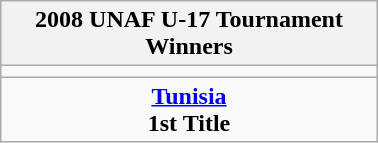<table class="wikitable" style="text-align: center; margin: 0 auto; width: 20%">
<tr>
<th>2008 UNAF U-17 Tournament Winners</th>
</tr>
<tr>
<td></td>
</tr>
<tr>
<td><strong><a href='#'>Tunisia</a></strong><br><strong>1st Title</strong></td>
</tr>
</table>
